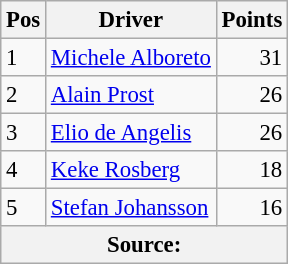<table class="wikitable" style="font-size: 95%;">
<tr>
<th>Pos</th>
<th>Driver</th>
<th>Points</th>
</tr>
<tr>
<td>1</td>
<td> <a href='#'>Michele Alboreto</a></td>
<td style="text-align: right">31</td>
</tr>
<tr>
<td>2</td>
<td> <a href='#'>Alain Prost</a></td>
<td style="text-align: right">26</td>
</tr>
<tr>
<td>3</td>
<td> <a href='#'>Elio de Angelis</a></td>
<td style="text-align: right">26</td>
</tr>
<tr>
<td>4</td>
<td> <a href='#'>Keke Rosberg</a></td>
<td style="text-align: right">18</td>
</tr>
<tr>
<td>5</td>
<td> <a href='#'>Stefan Johansson</a></td>
<td style="text-align: right">16</td>
</tr>
<tr>
<th colspan=4>Source:</th>
</tr>
</table>
